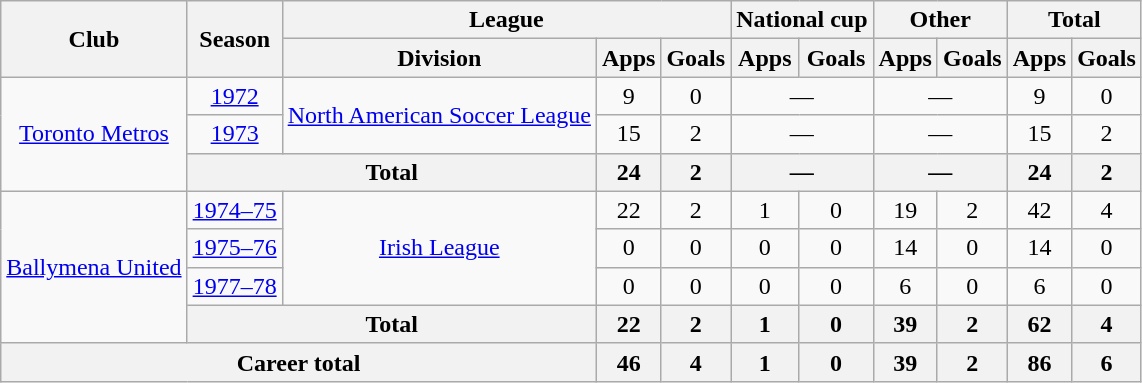<table class="wikitable" style="text-align: center;">
<tr>
<th rowspan="2">Club</th>
<th rowspan="2">Season</th>
<th colspan="3">League</th>
<th colspan="2">National cup</th>
<th colspan="2">Other</th>
<th colspan="2">Total</th>
</tr>
<tr>
<th>Division</th>
<th>Apps</th>
<th>Goals</th>
<th>Apps</th>
<th>Goals</th>
<th>Apps</th>
<th>Goals</th>
<th>Apps</th>
<th>Goals</th>
</tr>
<tr>
<td rowspan="3"><a href='#'>Toronto Metros</a></td>
<td><a href='#'>1972</a></td>
<td rowspan="2"><a href='#'>North American Soccer League</a></td>
<td>9</td>
<td>0</td>
<td colspan="2">—</td>
<td colspan="2">—</td>
<td>9</td>
<td>0</td>
</tr>
<tr>
<td><a href='#'>1973</a></td>
<td>15</td>
<td>2</td>
<td colspan="2">—</td>
<td colspan="2">—</td>
<td>15</td>
<td>2</td>
</tr>
<tr>
<th colspan="2">Total</th>
<th>24</th>
<th>2</th>
<th colspan="2">—</th>
<th colspan="2">—</th>
<th>24</th>
<th>2</th>
</tr>
<tr>
<td rowspan="4"><a href='#'>Ballymena United</a></td>
<td><a href='#'>1974–75</a></td>
<td rowspan="3"><a href='#'>Irish League</a></td>
<td>22</td>
<td>2</td>
<td>1</td>
<td>0</td>
<td>19</td>
<td>2</td>
<td>42</td>
<td>4</td>
</tr>
<tr>
<td><a href='#'>1975–76</a></td>
<td>0</td>
<td>0</td>
<td>0</td>
<td>0</td>
<td>14</td>
<td>0</td>
<td>14</td>
<td>0</td>
</tr>
<tr>
<td><a href='#'>1977–78</a></td>
<td>0</td>
<td>0</td>
<td>0</td>
<td>0</td>
<td>6</td>
<td>0</td>
<td>6</td>
<td>0</td>
</tr>
<tr>
<th colspan="2">Total</th>
<th>22</th>
<th>2</th>
<th>1</th>
<th>0</th>
<th>39</th>
<th>2</th>
<th>62</th>
<th>4</th>
</tr>
<tr>
<th colspan="3">Career total</th>
<th>46</th>
<th>4</th>
<th>1</th>
<th>0</th>
<th>39</th>
<th>2</th>
<th>86</th>
<th>6</th>
</tr>
</table>
